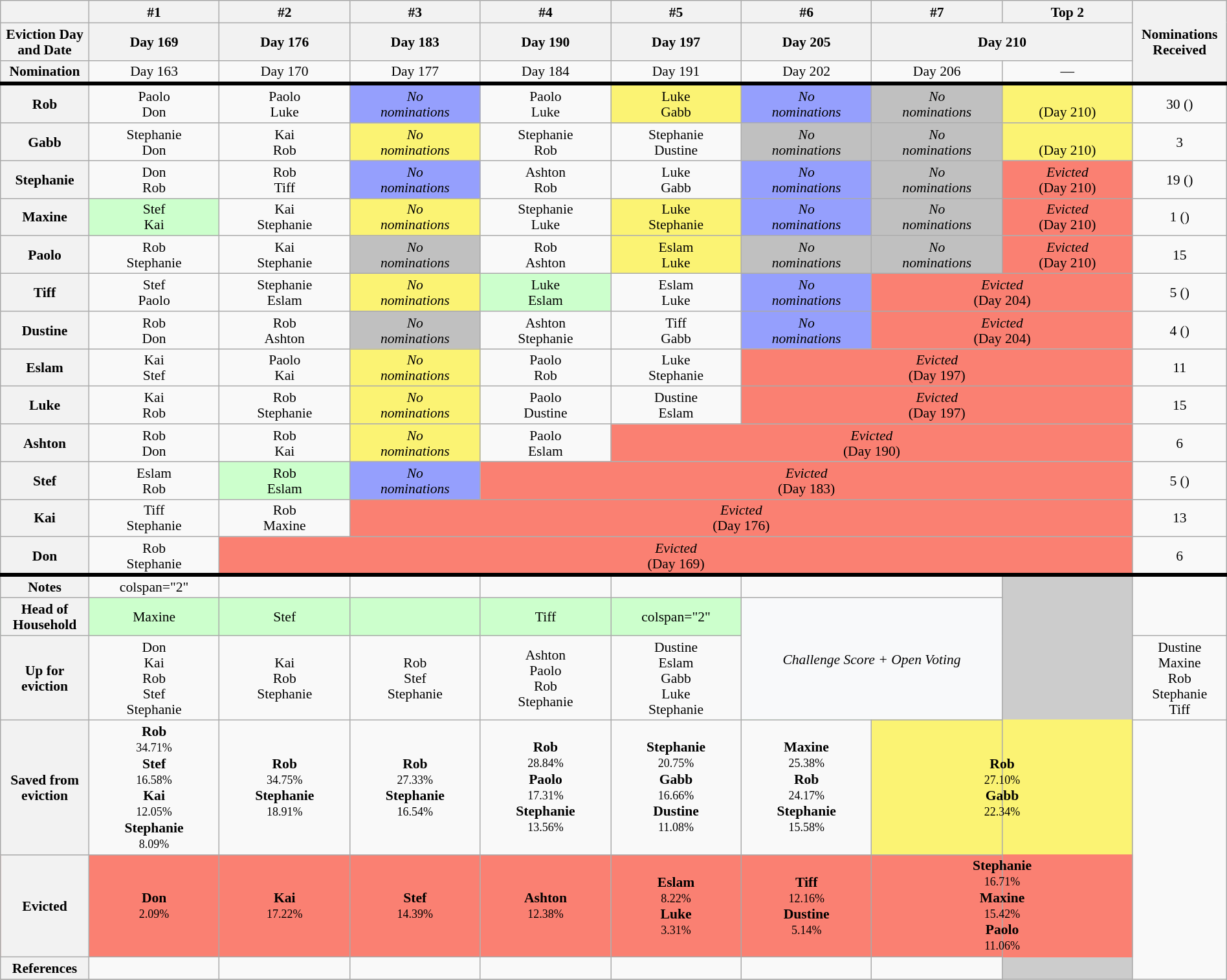<table class="wikitable" style="width:100%; text-align:center; font-size:90%; line-height:16px;">
<tr>
<th width="5%"></th>
<th width="9%">#1</th>
<th width="9%">#2</th>
<th width="9%">#3</th>
<th width="9%">#4</th>
<th width="9%">#5</th>
<th width="9%">#6</th>
<th width="9%">#7</th>
<th width="9%">Top 2</th>
<th width="5%" rowspan="3">Nominations<br>Received</th>
</tr>
<tr>
<th>Eviction Day<br>and Date</th>
<th>Day 169<br><small></small></th>
<th>Day 176<br><small></small></th>
<th>Day 183<br><small></small></th>
<th>Day 190<br><small></small></th>
<th>Day 197<br><small></small></th>
<th>Day 205<br><small></small></th>
<th colspan="2">Day 210<br><small></small></th>
</tr>
<tr>
<th>Nomination<br></th>
<td>Day 163<br><small></small></td>
<td>Day 170<br><small></small></td>
<td>Day 177<br><small></small></td>
<td>Day 184<br><small></small></td>
<td>Day 191<br><small></small></td>
<td>Day 202<br><small></small></td>
<td>Day 206<br><small></small></td>
<td>—</td>
</tr>
<tr style="border-top: 4px solid;">
<th>Rob</th>
<td>Paolo<br>Don</td>
<td>Paolo<br>Luke</td>
<td style="background:#959FFD;"><em>No<br>nominations</em></td>
<td>Paolo<br>Luke</td>
<td style="background:#FBF373">Luke<br>Gabb</td>
<td style="background:#959FFD;"><em>No<br>nominations</em></td>
<td style="background:#C0C0C0;"><em>No<br>nominations</em></td>
<td style="background:#FBF373"><strong></strong><br>(Day 210)</td>
<td>30 ()</td>
</tr>
<tr>
<th>Gabb</th>
<td>Stephanie<br>Don</td>
<td>Kai<br>Rob</td>
<td style="background:#FBF373"><em>No<br>nominations</em></td>
<td>Stephanie<br>Rob</td>
<td>Stephanie<br>Dustine</td>
<td style="background:#C0C0C0;"><em>No<br>nominations</em></td>
<td style="background:#C0C0C0;"><em>No<br>nominations</em></td>
<td style="background:#FBF373"><strong></strong><br>(Day 210)</td>
<td>3</td>
</tr>
<tr>
<th>Stephanie</th>
<td>Don<br>Rob</td>
<td>Rob<br>Tiff</td>
<td style="background:#959FFD;"><em>No<br>nominations</em></td>
<td>Ashton<br>Rob</td>
<td>Luke<br>Gabb</td>
<td style="background:#959FFD;"><em>No<br>nominations</em></td>
<td style="background:#C0C0C0;"><em>No<br>nominations</em></td>
<td style="background:#FA8072"><em>Evicted</em><br>(Day 210)</td>
<td>19 ()</td>
</tr>
<tr>
<th>Maxine</th>
<td style="background:#CCFFCC;">Stef<br>Kai</td>
<td>Kai<br>Stephanie</td>
<td style="background:#FBF373"><em>No<br>nominations</em></td>
<td>Stephanie<br>Luke</td>
<td style="background:#FBF373">Luke<br>Stephanie</td>
<td style="background:#959FFD;"><em>No<br>nominations</em></td>
<td style="background:#C0C0C0;"><em>No<br>nominations</em></td>
<td style="background:#FA8072"><em>Evicted</em><br>(Day 210)</td>
<td>1 ()</td>
</tr>
<tr>
<th>Paolo</th>
<td>Rob<br>Stephanie</td>
<td>Kai<br>Stephanie</td>
<td style="background:#C0C0C0;"><em>No<br>nominations</em></td>
<td>Rob<br>Ashton</td>
<td style="background:#FBF373">Eslam<br>Luke</td>
<td style="background:#C0C0C0;"><em>No<br>nominations</em></td>
<td style="background:#C0C0C0;"><em>No<br>nominations</em></td>
<td style="background:#FA8072"><em>Evicted</em><br>(Day 210)</td>
<td>15</td>
</tr>
<tr>
<th>Tiff</th>
<td>Stef<br>Paolo</td>
<td>Stephanie<br>Eslam</td>
<td style="background:#FBF373"><em>No<br>nominations</em></td>
<td style="background:#CCFFCC;">Luke<br>Eslam</td>
<td>Eslam<br>Luke</td>
<td style="background:#959FFD;"><em>No<br>nominations</em></td>
<td colspan="2" style="background:#FA8072"><em>Evicted</em><br>(Day 204)</td>
<td>5 ()</td>
</tr>
<tr>
<th>Dustine</th>
<td>Rob<br>Don</td>
<td>Rob<br>Ashton</td>
<td style="background:#C0C0C0;"><em>No<br>nominations</em></td>
<td>Ashton<br>Stephanie</td>
<td>Tiff<br>Gabb</td>
<td style="background:#959FFD;"><em>No<br>nominations</em></td>
<td colspan="2" style="background:#FA8072"><em>Evicted</em><br>(Day 204)</td>
<td>4 ()</td>
</tr>
<tr>
<th>Eslam</th>
<td>Kai<br>Stef</td>
<td>Paolo<br>Kai</td>
<td style="background:#FBF373"><em>No<br>nominations</em></td>
<td>Paolo<br>Rob</td>
<td>Luke<br>Stephanie</td>
<td colspan="3" style="background:#FA8072"><em>Evicted</em><br>(Day 197)</td>
<td>11</td>
</tr>
<tr>
<th>Luke</th>
<td>Kai<br>Rob</td>
<td>Rob<br>Stephanie</td>
<td style="background:#FBF373"><em>No<br>nominations</em></td>
<td>Paolo<br>Dustine</td>
<td>Dustine<br>Eslam</td>
<td colspan="3" style="background:#FA8072"><em>Evicted</em><br>(Day 197)</td>
<td>15</td>
</tr>
<tr>
<th>Ashton</th>
<td>Rob<br>Don</td>
<td>Rob<br>Kai</td>
<td style="background:#FBF373"><em>No<br>nominations</em></td>
<td>Paolo<br>Eslam</td>
<td colspan="4" style="background:#FA8072"><em>Evicted</em><br>(Day 190)</td>
<td>6</td>
</tr>
<tr>
<th>Stef</th>
<td>Eslam<br>Rob</td>
<td style="background:#CCFFCC;">Rob<br>Eslam</td>
<td style="background:#959FFD;"><em>No<br>nominations</em></td>
<td colspan="5" style="background:#FA8072"><em>Evicted</em><br>(Day 183)</td>
<td>5 ()</td>
</tr>
<tr>
<th>Kai</th>
<td>Tiff<br>Stephanie</td>
<td>Rob<br>Maxine</td>
<td colspan="6" style="background:#FA8072"><em>Evicted</em><br>(Day 176)</td>
<td>13</td>
</tr>
<tr>
<th>Don</th>
<td>Rob<br>Stephanie</td>
<td colspan="7" style="background:#FA8072"><em>Evicted</em><br>(Day 169)</td>
<td>6</td>
</tr>
<tr>
</tr>
<tr style="border-top: 4px solid;">
<th>Notes</th>
<td>colspan="2" </td>
<td></td>
<td></td>
<td>   </td>
<td> </td>
<td colspan="2"> </td>
<td rowspan="8" style="background:#CCCCCC"></td>
</tr>
<tr style="background:#CCFFCC;">
<th>Head of<br>Household</th>
<td>Maxine</td>
<td>Stef</td>
<td></td>
<td>Tiff</td>
<td>colspan="2" </td>
<td colspan="2" rowspan="2" style="background:#F8F9FA"><em>Challenge Score + Open Voting</em></td>
</tr>
<tr>
<th>Up for eviction</th>
<td>Don<br>Kai<br>Rob<br>Stef<br>Stephanie</td>
<td>Kai<br>Rob<br>Stephanie</td>
<td>Rob<br>Stef<br>Stephanie</td>
<td>Ashton<br>Paolo<br>Rob<br>Stephanie</td>
<td>Dustine<br>Eslam<br>Gabb<br>Luke<br>Stephanie</td>
<td>Dustine<br>Maxine<br>Rob<br>Stephanie<br>Tiff</td>
</tr>
<tr>
<th>Saved from eviction</th>
<td><strong>Rob</strong><br><small>34.71%</small><br><strong>Stef</strong><br><small>16.58%</small><br><strong>Kai</strong><br><small>12.05%</small><br><strong>Stephanie</strong><br><small>8.09%</small></td>
<td><strong>Rob</strong><br><small>34.75%</small><br><strong>Stephanie</strong><br><small>18.91%</small></td>
<td><strong>Rob</strong><br><small>27.33%</small><br><strong>Stephanie</strong><br><small>16.54%</small></td>
<td><strong>Rob</strong><br><small>28.84%</small><br><strong>Paolo</strong><br><small>17.31%</small><br><strong>Stephanie</strong><br><small>13.56%</small></td>
<td><strong>Stephanie</strong><br><small>20.75%</small><br><strong>Gabb</strong><br><small>16.66%</small><br><strong>Dustine</strong><br><small>11.08%</small></td>
<td><strong>Maxine</strong><br><small>25.38%</small><br><strong>Rob</strong><br><small>24.17%</small><br><strong>Stephanie</strong><br><small>15.58%</small></td>
<td colspan="2" style="background:#FBF373;"><strong>Rob</strong><br><small>27.10%</small><br><strong>Gabb</strong><br><small>22.34%</small></td>
</tr>
<tr style="background:#FA8072">
<th>Evicted</th>
<td><strong>Don</strong><br><small>2.09%</small></td>
<td><strong>Kai</strong><br><small>17.22%</small></td>
<td><strong>Stef</strong><br><small>14.39%</small></td>
<td><strong>Ashton</strong><br><small>12.38%</small></td>
<td><strong>Eslam</strong><br><small>8.22%</small><br><strong>Luke</strong><br><small>3.31%</small></td>
<td><strong>Tiff</strong><br><small>12.16%</small><br><strong>Dustine</strong><br><small>5.14%</small></td>
<td colspan="2"><strong>Stephanie</strong><br><small>16.71%</small><br><strong>Maxine</strong><br><small>15.42%</small><br><strong>Paolo</strong><br><small>11.06%</small></td>
</tr>
<tr>
<th>References</th>
<td></td>
<td></td>
<td></td>
<td></td>
<td></td>
<td></td>
<td colspan="2"></td>
</tr>
<tr>
</tr>
</table>
